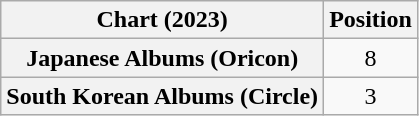<table class="wikitable plainrowheaders sortable" style="text-align:center">
<tr>
<th scope="col">Chart (2023)</th>
<th scope="col">Position</th>
</tr>
<tr>
<th scope="row">Japanese Albums (Oricon)</th>
<td>8</td>
</tr>
<tr>
<th scope="row">South Korean Albums (Circle)</th>
<td>3</td>
</tr>
</table>
